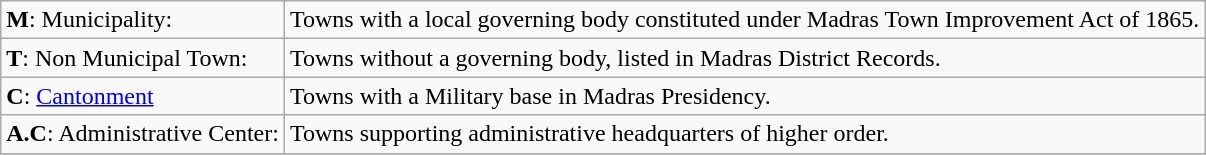<table class="wikitable" rowspan="2">
<tr>
<td><strong>M</strong>: Municipality:</td>
<td>Towns with a local governing body constituted under Madras Town Improvement Act of 1865.</td>
</tr>
<tr>
<td><strong>T</strong>: Non Municipal Town:</td>
<td>Towns without a governing body, listed in Madras District Records.</td>
</tr>
<tr>
<td><strong>C</strong>: <a href='#'>Cantonment</a></td>
<td>Towns with a Military base in Madras Presidency.</td>
</tr>
<tr>
<td><strong>A.C</strong>: Administrative Center:</td>
<td>Towns supporting administrative headquarters of higher order.</td>
</tr>
<tr>
</tr>
</table>
